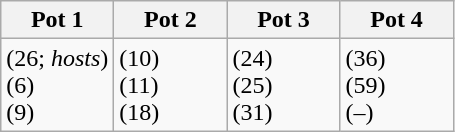<table class="wikitable">
<tr>
<th width=25%>Pot 1</th>
<th width=25%>Pot 2</th>
<th width=25%>Pot 3</th>
<th width=25%>Pot 4</th>
</tr>
<tr>
<td> (26; <em>hosts</em>)<br> (6)<br> (9)</td>
<td> (10) <br> (11)<br> (18)</td>
<td> (24) <br> (25) <br> (31)</td>
<td> (36) <br> (59) <br> (–)</td>
</tr>
</table>
